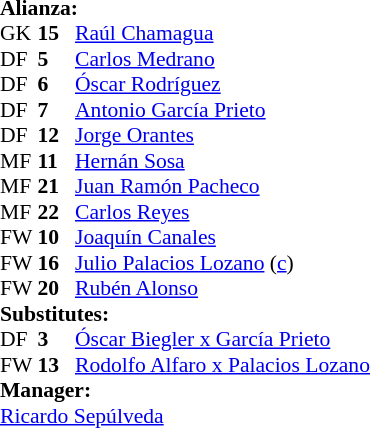<table style="font-size: 90%" cellspacing="0" cellpadding="0">
<tr>
<td colspan="4"><strong>Alianza:</strong></td>
</tr>
<tr>
<th width="25"></th>
<th width="25"></th>
</tr>
<tr>
<td>GK</td>
<td><strong>15</strong></td>
<td> <a href='#'>Raúl Chamagua</a></td>
</tr>
<tr>
<td>DF</td>
<td><strong>5</strong></td>
<td> <a href='#'>Carlos Medrano</a></td>
</tr>
<tr>
<td>DF</td>
<td><strong>6</strong></td>
<td> <a href='#'>Óscar Rodríguez</a></td>
</tr>
<tr>
<td>DF</td>
<td><strong>7</strong></td>
<td> <a href='#'>Antonio García Prieto</a></td>
</tr>
<tr>
<td>DF</td>
<td><strong>12</strong></td>
<td> <a href='#'>Jorge Orantes</a> </td>
<td></td>
</tr>
<tr>
<td>MF</td>
<td><strong>11</strong></td>
<td> <a href='#'>Hernán Sosa</a></td>
</tr>
<tr>
<td>MF</td>
<td><strong>21</strong></td>
<td> <a href='#'>Juan Ramón Pacheco</a></td>
</tr>
<tr>
<td>MF</td>
<td><strong>22</strong></td>
<td> <a href='#'>Carlos Reyes</a></td>
</tr>
<tr>
<td>FW</td>
<td><strong>10</strong></td>
<td> <a href='#'>Joaquín Canales</a></td>
</tr>
<tr>
<td>FW</td>
<td><strong>16</strong></td>
<td> <a href='#'>Julio Palacios Lozano</a> (<a href='#'>c</a>)</td>
</tr>
<tr>
<td>FW</td>
<td><strong>20</strong></td>
<td> <a href='#'>Rubén Alonso</a></td>
</tr>
<tr>
<td colspan=3><strong>Substitutes:</strong></td>
</tr>
<tr>
<td>DF</td>
<td><strong>3</strong></td>
<td> <a href='#'>Óscar Biegler x García Prieto</a></td>
</tr>
<tr>
<td>FW</td>
<td><strong>13</strong></td>
<td> <a href='#'>Rodolfo Alfaro x Palacios Lozano</a></td>
</tr>
<tr>
<td colspan=3><strong>Manager:</strong></td>
</tr>
<tr>
<td colspan=4> <a href='#'>Ricardo Sepúlveda</a></td>
</tr>
</table>
